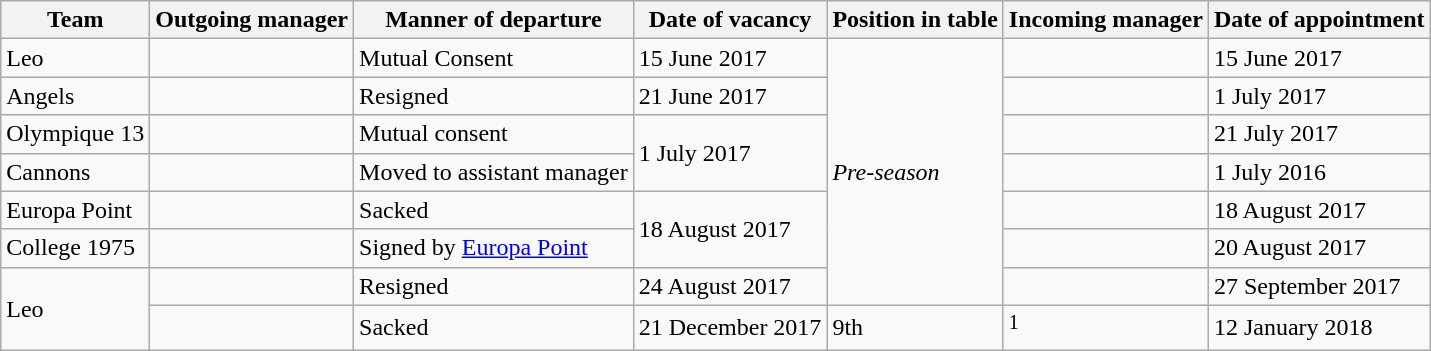<table class="wikitable sortable">
<tr>
<th>Team</th>
<th>Outgoing manager</th>
<th>Manner of departure</th>
<th>Date of vacancy</th>
<th>Position in table</th>
<th>Incoming manager</th>
<th>Date of appointment</th>
</tr>
<tr>
<td>Leo</td>
<td></td>
<td>Mutual Consent</td>
<td>15 June 2017</td>
<td rowspan="7"><em>Pre-season</em></td>
<td></td>
<td>15 June 2017</td>
</tr>
<tr>
<td>Angels</td>
<td></td>
<td>Resigned</td>
<td>21 June 2017</td>
<td></td>
<td>1 July 2017</td>
</tr>
<tr>
<td>Olympique 13</td>
<td></td>
<td>Mutual consent</td>
<td rowspan="2">1 July 2017</td>
<td></td>
<td>21 July 2017</td>
</tr>
<tr>
<td>Cannons</td>
<td></td>
<td>Moved to assistant manager</td>
<td></td>
<td>1 July 2016</td>
</tr>
<tr>
<td>Europa Point</td>
<td></td>
<td>Sacked</td>
<td rowspan="2">18 August 2017</td>
<td></td>
<td>18 August 2017</td>
</tr>
<tr>
<td>College 1975</td>
<td></td>
<td>Signed by <a href='#'>Europa Point</a></td>
<td></td>
<td>20 August 2017</td>
</tr>
<tr>
<td rowspan="2">Leo</td>
<td></td>
<td>Resigned</td>
<td>24 August 2017</td>
<td></td>
<td>27 September 2017</td>
</tr>
<tr>
<td></td>
<td>Sacked</td>
<td>21 December 2017</td>
<td>9th</td>
<td><sup>1</sup></td>
<td>12 January 2018</td>
</tr>
</table>
